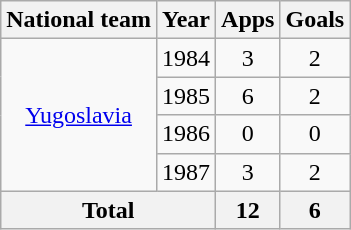<table class="wikitable" style="text-align:center">
<tr>
<th>National team</th>
<th>Year</th>
<th>Apps</th>
<th>Goals</th>
</tr>
<tr>
<td rowspan="4"><a href='#'>Yugoslavia</a></td>
<td>1984</td>
<td>3</td>
<td>2</td>
</tr>
<tr>
<td>1985</td>
<td>6</td>
<td>2</td>
</tr>
<tr>
<td>1986</td>
<td>0</td>
<td>0</td>
</tr>
<tr>
<td>1987</td>
<td>3</td>
<td>2</td>
</tr>
<tr>
<th colspan="2">Total</th>
<th>12</th>
<th>6</th>
</tr>
</table>
